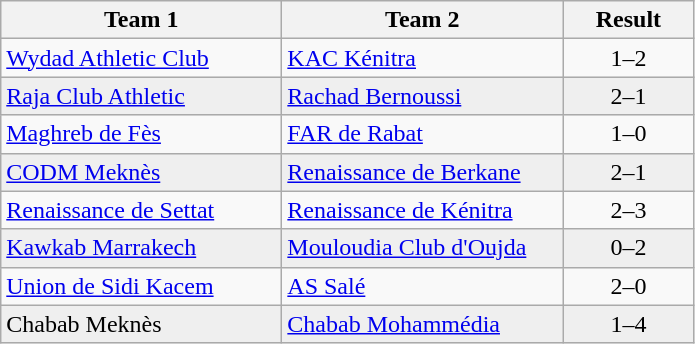<table class="wikitable">
<tr>
<th width="180">Team 1</th>
<th width="180">Team 2</th>
<th width="80">Result</th>
</tr>
<tr>
<td><a href='#'>Wydad Athletic Club</a></td>
<td><a href='#'>KAC Kénitra</a></td>
<td align="center">1–2</td>
</tr>
<tr style="background:#EFEFEF">
<td><a href='#'>Raja Club Athletic</a></td>
<td><a href='#'>Rachad Bernoussi</a></td>
<td align="center">2–1</td>
</tr>
<tr>
<td><a href='#'>Maghreb de Fès</a></td>
<td><a href='#'>FAR de Rabat</a></td>
<td align="center">1–0</td>
</tr>
<tr style="background:#EFEFEF">
<td><a href='#'>CODM Meknès</a></td>
<td><a href='#'>Renaissance de Berkane</a></td>
<td align="center">2–1</td>
</tr>
<tr>
<td><a href='#'>Renaissance de Settat</a></td>
<td><a href='#'>Renaissance de Kénitra</a></td>
<td align="center">2–3</td>
</tr>
<tr style="background:#EFEFEF">
<td><a href='#'>Kawkab Marrakech</a></td>
<td><a href='#'>Mouloudia Club d'Oujda</a></td>
<td align="center">0–2</td>
</tr>
<tr>
<td><a href='#'>Union de Sidi Kacem</a></td>
<td><a href='#'>AS Salé</a></td>
<td align="center">2–0</td>
</tr>
<tr style="background:#EFEFEF">
<td>Chabab Meknès</td>
<td><a href='#'>Chabab Mohammédia</a></td>
<td align="center">1–4</td>
</tr>
</table>
